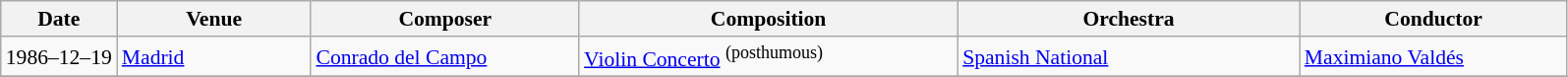<table class="wikitable" style="font-size:90%">
<tr>
<th>Date</th>
<th width=125px>Venue</th>
<th width=175px>Composer</th>
<th width=250px>Composition</th>
<th width=225px>Orchestra</th>
<th width=175px>Conductor</th>
</tr>
<tr>
<td>1986–12–19 </td>
<td><a href='#'>Madrid</a></td>
<td><a href='#'>Conrado del Campo</a></td>
<td><a href='#'>Violin Concerto</a> <sup>(posthumous)</sup></td>
<td><a href='#'>Spanish National</a></td>
<td><a href='#'>Maximiano Valdés</a></td>
</tr>
<tr>
</tr>
</table>
